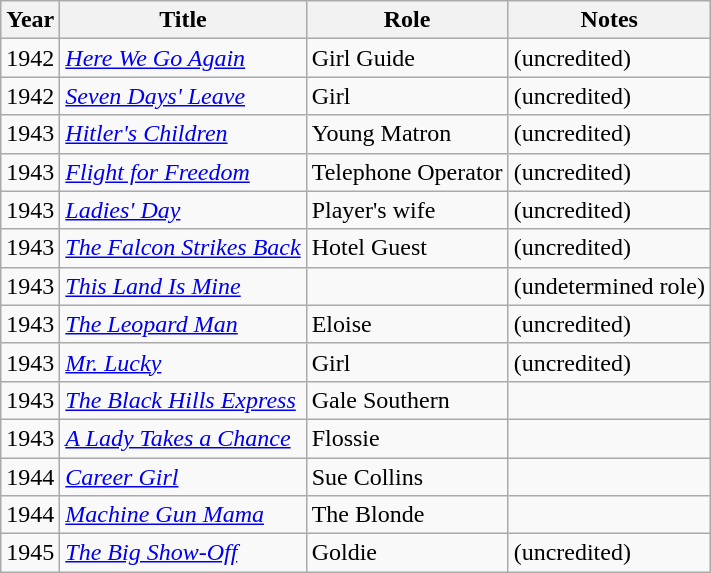<table class="wikitable sortable">
<tr>
<th>Year</th>
<th>Title</th>
<th>Role</th>
<th class="unsortable">Notes</th>
</tr>
<tr>
<td>1942</td>
<td><em><a href='#'>Here We Go Again</a></em></td>
<td>Girl Guide</td>
<td>(uncredited)</td>
</tr>
<tr>
<td>1942</td>
<td><em><a href='#'>Seven Days' Leave</a></em></td>
<td>Girl</td>
<td>(uncredited)</td>
</tr>
<tr>
<td>1943</td>
<td><em><a href='#'>Hitler's Children</a></em></td>
<td>Young Matron</td>
<td>(uncredited)</td>
</tr>
<tr>
<td>1943</td>
<td><em><a href='#'>Flight for Freedom</a></em></td>
<td>Telephone Operator</td>
<td>(uncredited)</td>
</tr>
<tr>
<td>1943</td>
<td><em><a href='#'>Ladies' Day</a></em></td>
<td>Player's wife</td>
<td>(uncredited)</td>
</tr>
<tr>
<td>1943</td>
<td><em><a href='#'>The Falcon Strikes Back</a></em></td>
<td>Hotel Guest</td>
<td>(uncredited)</td>
</tr>
<tr>
<td>1943</td>
<td><em><a href='#'>This Land Is Mine</a></em></td>
<td></td>
<td>(undetermined role)</td>
</tr>
<tr>
<td>1943</td>
<td><em><a href='#'>The Leopard Man</a></em></td>
<td>Eloise</td>
<td>(uncredited)</td>
</tr>
<tr>
<td>1943</td>
<td><em><a href='#'>Mr. Lucky</a></em></td>
<td>Girl</td>
<td>(uncredited)</td>
</tr>
<tr>
<td>1943</td>
<td><em><a href='#'>The Black Hills Express</a></em></td>
<td>Gale Southern</td>
<td></td>
</tr>
<tr>
<td>1943</td>
<td><em><a href='#'>A Lady Takes a Chance</a></em></td>
<td>Flossie</td>
<td></td>
</tr>
<tr>
<td>1944</td>
<td><em><a href='#'>Career Girl</a></em></td>
<td>Sue Collins</td>
<td></td>
</tr>
<tr>
<td>1944</td>
<td><em><a href='#'>Machine Gun Mama</a></em></td>
<td>The Blonde</td>
<td></td>
</tr>
<tr>
<td>1945</td>
<td><em><a href='#'>The Big Show-Off</a></em></td>
<td>Goldie</td>
<td>(uncredited)</td>
</tr>
</table>
